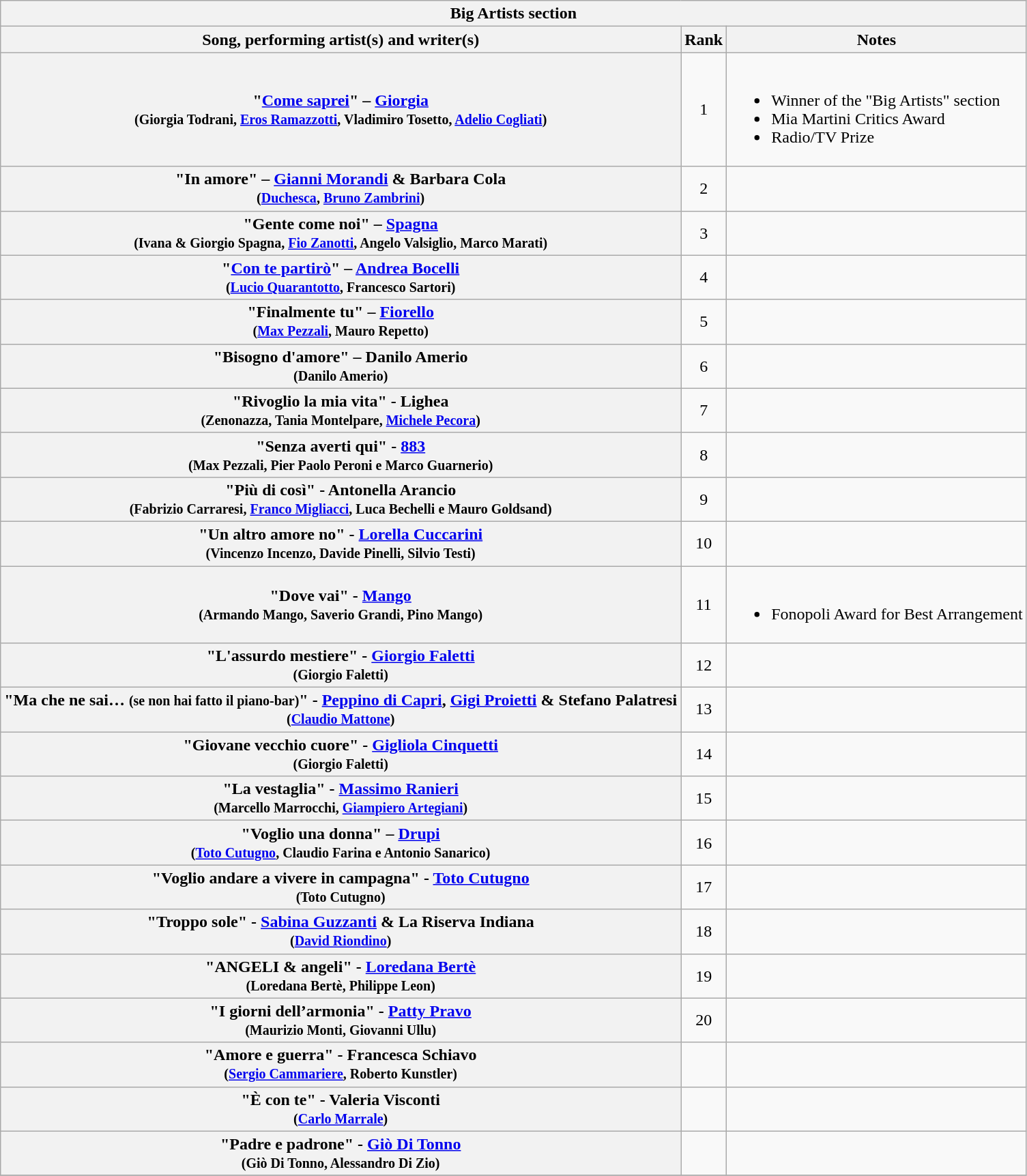<table class="plainrowheaders wikitable">
<tr>
<th colspan="3">Big Artists section </th>
</tr>
<tr>
<th>Song, performing artist(s) and writer(s)</th>
<th>Rank</th>
<th>Notes</th>
</tr>
<tr>
<th scope="row">"<a href='#'>Come saprei</a>" –  <a href='#'>Giorgia</a>  <br><small>(Giorgia Todrani, <a href='#'>Eros Ramazzotti</a>, Vladimiro Tosetto, <a href='#'>Adelio Cogliati</a>)</small></th>
<td style="text-align:center;">1</td>
<td><br><ul><li>Winner of the "Big Artists" section</li><li>Mia Martini Critics Award</li><li>Radio/TV  Prize</li></ul></td>
</tr>
<tr>
<th scope="row">"In amore" – <a href='#'>Gianni Morandi</a> & Barbara Cola <br><small>(<a href='#'>Duchesca</a>, <a href='#'>Bruno Zambrini</a>)</small></th>
<td style="text-align:center;">2</td>
<td></td>
</tr>
<tr>
<th scope="row">"Gente come noi" – <a href='#'>Spagna</a>  <br><small>(Ivana & Giorgio Spagna, <a href='#'>Fio Zanotti</a>, Angelo Valsiglio, Marco Marati)</small></th>
<td style="text-align:center;">3</td>
<td></td>
</tr>
<tr>
<th scope="row">"<a href='#'>Con te partirò</a>" – <a href='#'>Andrea Bocelli</a><br><small>(<a href='#'>Lucio Quarantotto</a>, Francesco Sartori)</small></th>
<td style="text-align:center;">4</td>
<td></td>
</tr>
<tr>
<th scope="row">"Finalmente tu" –  <a href='#'>Fiorello</a> <br><small>(<a href='#'>Max Pezzali</a>, Mauro Repetto)</small></th>
<td style="text-align:center;">5</td>
<td></td>
</tr>
<tr>
<th scope="row">"Bisogno d'amore"  –  Danilo Amerio  <br><small>(Danilo Amerio)</small></th>
<td style="text-align:center;">6</td>
<td></td>
</tr>
<tr>
<th scope="row">"Rivoglio la mia vita" - Lighea <br><small>(Zenonazza, Tania Montelpare, <a href='#'>Michele Pecora</a>)</small></th>
<td style="text-align:center;">7</td>
<td></td>
</tr>
<tr>
<th scope="row">"Senza averti qui" -  <a href='#'>883</a> <br><small> (Max Pezzali, Pier Paolo Peroni e Marco Guarnerio)</small></th>
<td style="text-align:center;">8</td>
<td></td>
</tr>
<tr>
<th scope="row">"Più di così" -  Antonella Arancio   <br><small>(Fabrizio Carraresi, <a href='#'>Franco Migliacci</a>, Luca Bechelli e Mauro Goldsand) </small></th>
<td style="text-align:center;">9</td>
<td></td>
</tr>
<tr>
<th scope="row">"Un altro amore no" - <a href='#'>Lorella Cuccarini</a>  <br><small>(Vincenzo Incenzo, Davide Pinelli, Silvio Testi)</small></th>
<td style="text-align:center;">10</td>
<td></td>
</tr>
<tr>
<th scope="row">"Dove vai" - <a href='#'>Mango</a> <br><small> (Armando Mango, Saverio Grandi, Pino Mango)</small></th>
<td style="text-align:center;">11</td>
<td><br><ul><li>Fonopoli Award for Best Arrangement</li></ul></td>
</tr>
<tr>
<th scope="row">"L'assurdo mestiere" -  <a href='#'>Giorgio Faletti</a><br><small>(Giorgio Faletti)</small></th>
<td style="text-align:center;">12</td>
<td></td>
</tr>
<tr>
<th scope="row">"Ma che ne sai… <small>(se non hai fatto il piano-bar)</small>" - <a href='#'>Peppino di Capri</a>, <a href='#'>Gigi Proietti</a> & Stefano Palatresi  <br><small>(<a href='#'>Claudio Mattone</a>)</small></th>
<td style="text-align:center;">13</td>
<td></td>
</tr>
<tr>
<th scope="row">"Giovane vecchio cuore" - <a href='#'>Gigliola Cinquetti</a>  <br><small>(Giorgio Faletti)</small></th>
<td style="text-align:center;">14</td>
<td></td>
</tr>
<tr>
<th scope="row">"La vestaglia" - <a href='#'>Massimo Ranieri</a>  <br><small>(Marcello Marrocchi, <a href='#'>Giampiero Artegiani</a>)</small></th>
<td style="text-align:center;">15</td>
<td></td>
</tr>
<tr>
<th scope="row">"Voglio una donna" – <a href='#'>Drupi</a> <br><small>(<a href='#'>Toto Cutugno</a>, Claudio Farina e Antonio Sanarico)</small></th>
<td style="text-align:center;">16</td>
<td></td>
</tr>
<tr>
<th scope="row">"Voglio andare a vivere in campagna" - <a href='#'>Toto Cutugno</a><br><small>(Toto Cutugno)</small></th>
<td style="text-align:center;">17</td>
<td></td>
</tr>
<tr>
<th scope="row">"Troppo sole" - <a href='#'>Sabina Guzzanti</a> & La Riserva Indiana  <br><small>(<a href='#'>David Riondino</a>) </small></th>
<td style="text-align:center;">18</td>
<td></td>
</tr>
<tr>
<th scope="row">"ANGELI & angeli" - <a href='#'>Loredana Bertè</a> <br><small>(Loredana Bertè, Philippe Leon)</small></th>
<td style="text-align:center;">19</td>
<td></td>
</tr>
<tr>
<th scope="row">"I giorni dell’armonia" - <a href='#'>Patty Pravo</a> <br><small>(Maurizio Monti, Giovanni Ullu)</small></th>
<td style="text-align:center;">20</td>
<td></td>
</tr>
<tr>
<th scope="row">"Amore e guerra" -  Francesca Schiavo<br><small>(<a href='#'>Sergio Cammariere</a>, Roberto Kunstler)</small></th>
<td></td>
<td></td>
</tr>
<tr>
<th scope="row">"È con te" - Valeria Visconti<br><small>(<a href='#'>Carlo Marrale</a>)</small></th>
<td></td>
<td></td>
</tr>
<tr>
<th scope="row">"Padre e padrone" -  <a href='#'>Giò Di Tonno</a> <br><small>(Giò Di Tonno, Alessandro Di Zio)</small></th>
<td></td>
<td></td>
</tr>
<tr>
</tr>
</table>
